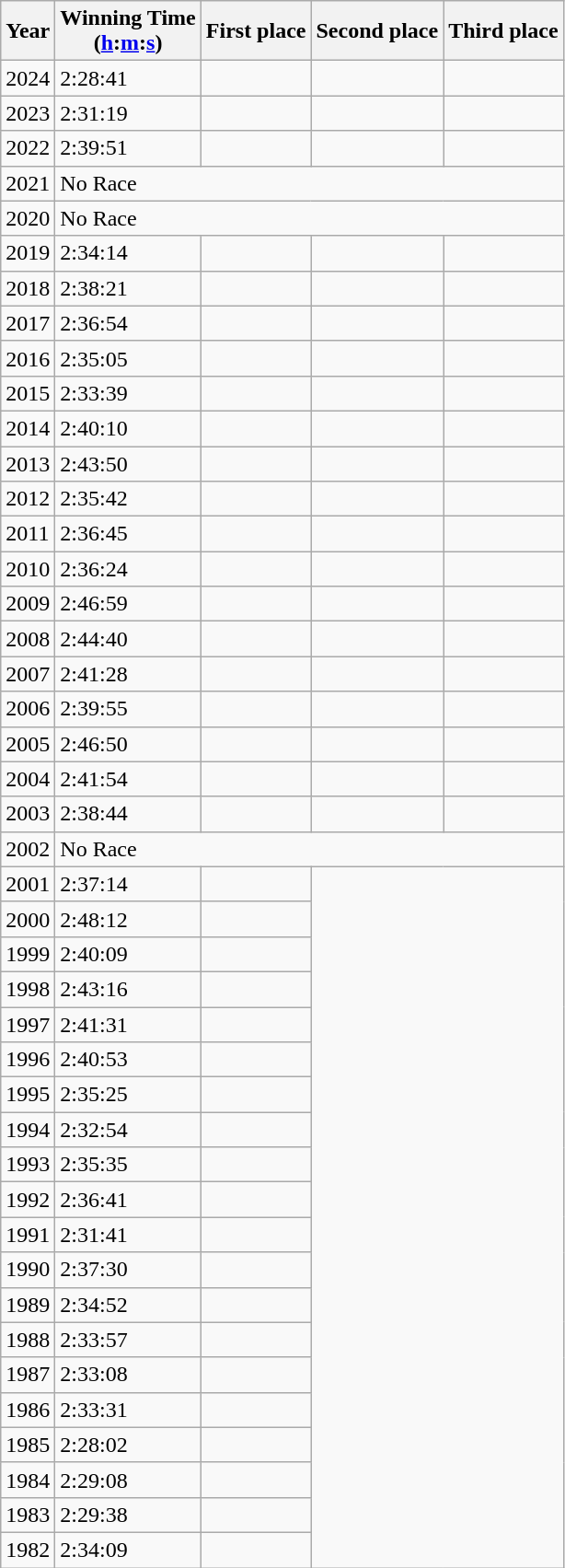<table class="wikitable sortable">
<tr>
<th>Year</th>
<th>Winning Time<br>(<a href='#'>h</a>:<a href='#'>m</a>:<a href='#'>s</a>)</th>
<th>First place</th>
<th>Second place</th>
<th>Third place</th>
</tr>
<tr>
<td>2024</td>
<td>2:28:41</td>
<td></td>
<td></td>
<td></td>
</tr>
<tr>
<td>2023</td>
<td>2:31:19</td>
<td></td>
<td></td>
<td></td>
</tr>
<tr>
<td>2022 </td>
<td>2:39:51</td>
<td></td>
<td></td>
<td></td>
</tr>
<tr>
<td>2021 </td>
<td colspan="4">No Race</td>
</tr>
<tr>
<td>2020 </td>
<td colspan="4">No Race</td>
</tr>
<tr>
<td>2019 </td>
<td>2:34:14</td>
<td></td>
<td></td>
<td></td>
</tr>
<tr>
<td>2018 </td>
<td>2:38:21</td>
<td></td>
<td></td>
<td></td>
</tr>
<tr>
<td>2017 </td>
<td>2:36:54</td>
<td></td>
<td></td>
<td></td>
</tr>
<tr>
<td>2016 </td>
<td>2:35:05</td>
<td></td>
<td></td>
<td></td>
</tr>
<tr>
<td>2015 </td>
<td>2:33:39</td>
<td></td>
<td></td>
<td></td>
</tr>
<tr>
<td>2014 </td>
<td>2:40:10</td>
<td></td>
<td></td>
<td></td>
</tr>
<tr>
<td>2013 </td>
<td>2:43:50</td>
<td></td>
<td></td>
<td></td>
</tr>
<tr>
<td>2012 </td>
<td>2:35:42</td>
<td></td>
<td></td>
<td></td>
</tr>
<tr>
<td>2011 </td>
<td>2:36:45</td>
<td></td>
<td></td>
<td></td>
</tr>
<tr>
<td>2010 </td>
<td>2:36:24</td>
<td></td>
<td></td>
<td></td>
</tr>
<tr>
<td>2009 </td>
<td>2:46:59</td>
<td></td>
<td></td>
<td></td>
</tr>
<tr>
<td>2008 </td>
<td>2:44:40</td>
<td></td>
<td></td>
<td></td>
</tr>
<tr>
<td>2007 </td>
<td>2:41:28</td>
<td></td>
<td></td>
<td></td>
</tr>
<tr>
<td>2006 </td>
<td>2:39:55</td>
<td></td>
<td></td>
<td></td>
</tr>
<tr>
<td>2005 </td>
<td>2:46:50</td>
<td></td>
<td></td>
<td></td>
</tr>
<tr>
<td>2004 </td>
<td>2:41:54</td>
<td></td>
<td></td>
<td></td>
</tr>
<tr>
<td>2003 </td>
<td>2:38:44</td>
<td></td>
<td></td>
<td></td>
</tr>
<tr>
<td>2002</td>
<td colspan="4">No Race</td>
</tr>
<tr>
<td>2001</td>
<td>2:37:14</td>
<td></td>
</tr>
<tr>
<td>2000</td>
<td>2:48:12</td>
<td></td>
</tr>
<tr>
<td>1999</td>
<td>2:40:09</td>
<td></td>
</tr>
<tr>
<td>1998</td>
<td>2:43:16</td>
<td></td>
</tr>
<tr>
<td>1997</td>
<td>2:41:31</td>
<td></td>
</tr>
<tr>
<td>1996</td>
<td>2:40:53</td>
<td></td>
</tr>
<tr>
<td>1995</td>
<td>2:35:25</td>
<td></td>
</tr>
<tr>
<td>1994</td>
<td>2:32:54</td>
<td></td>
</tr>
<tr>
<td>1993</td>
<td>2:35:35</td>
<td></td>
</tr>
<tr>
<td>1992</td>
<td>2:36:41</td>
<td></td>
</tr>
<tr>
<td>1991</td>
<td>2:31:41</td>
<td></td>
</tr>
<tr>
<td>1990</td>
<td>2:37:30</td>
<td></td>
</tr>
<tr>
<td>1989</td>
<td>2:34:52</td>
<td></td>
</tr>
<tr>
<td>1988</td>
<td>2:33:57</td>
<td></td>
</tr>
<tr>
<td>1987</td>
<td>2:33:08</td>
<td></td>
</tr>
<tr>
<td>1986</td>
<td>2:33:31</td>
<td></td>
</tr>
<tr>
<td>1985</td>
<td>2:28:02</td>
<td></td>
</tr>
<tr>
<td>1984</td>
<td>2:29:08</td>
<td></td>
</tr>
<tr>
<td>1983</td>
<td>2:29:38</td>
<td></td>
</tr>
<tr>
<td>1982</td>
<td>2:34:09</td>
<td></td>
</tr>
</table>
